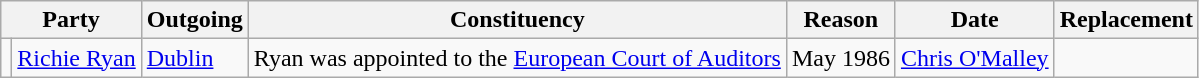<table class="wikitable">
<tr>
<th colspan=2>Party</th>
<th>Outgoing</th>
<th>Constituency</th>
<th>Reason</th>
<th>Date</th>
<th>Replacement</th>
</tr>
<tr>
<td></td>
<td><a href='#'>Richie Ryan</a></td>
<td><a href='#'>Dublin</a></td>
<td>Ryan was appointed to the <a href='#'>European Court of Auditors</a></td>
<td>May 1986</td>
<td><a href='#'>Chris O'Malley</a></td>
</tr>
</table>
